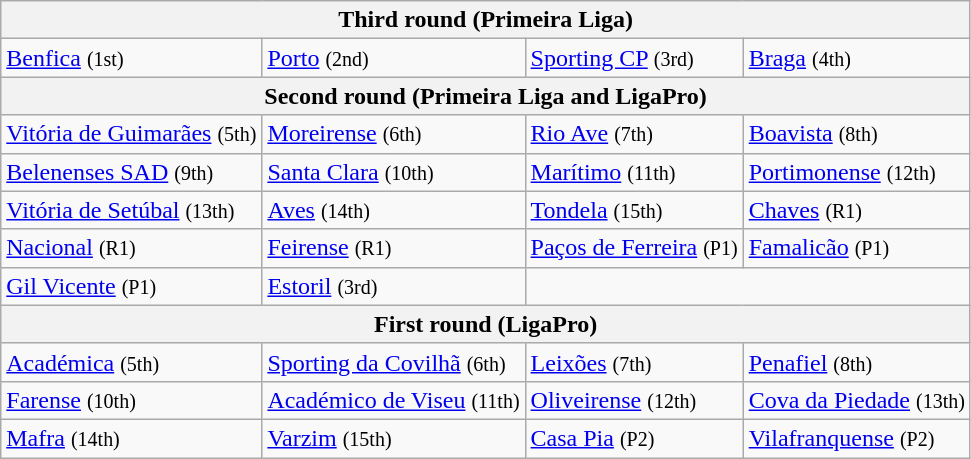<table class="wikitable">
<tr>
<th colspan="4">Third round (Primeira Liga)</th>
</tr>
<tr>
<td><a href='#'>Benfica</a> <small>(1st)</small></td>
<td><a href='#'>Porto</a> <small>(2nd)</small></td>
<td><a href='#'>Sporting CP</a> <small>(3rd)</small></td>
<td><a href='#'>Braga</a> <small>(4th)</small></td>
</tr>
<tr>
<th colspan="4">Second round (Primeira Liga and LigaPro)</th>
</tr>
<tr>
<td><a href='#'>Vitória de Guimarães</a> <small>(5th)</small></td>
<td><a href='#'>Moreirense</a> <small>(6th)</small></td>
<td><a href='#'>Rio Ave</a> <small>(7th)</small></td>
<td><a href='#'>Boavista</a> <small>(8th)</small></td>
</tr>
<tr>
<td><a href='#'>Belenenses SAD</a> <small>(9th)</small></td>
<td><a href='#'>Santa Clara</a> <small>(10th)</small></td>
<td><a href='#'>Marítimo</a> <small>(11th)</small></td>
<td><a href='#'>Portimonense</a> <small>(12th)</small></td>
</tr>
<tr>
<td><a href='#'>Vitória de Setúbal</a> <small>(13th)</small></td>
<td><a href='#'>Aves</a> <small>(14th)</small></td>
<td><a href='#'>Tondela</a> <small>(15th)</small></td>
<td><a href='#'>Chaves</a> <small>(R1)</small></td>
</tr>
<tr>
<td><a href='#'>Nacional</a> <small>(R1)</small></td>
<td><a href='#'>Feirense</a> <small>(R1)</small></td>
<td><a href='#'>Paços de Ferreira</a> <small>(P1)</small></td>
<td><a href='#'>Famalicão</a> <small>(P1)</small></td>
</tr>
<tr>
<td><a href='#'>Gil Vicente</a> <small>(P1)</small></td>
<td><a href='#'>Estoril</a> <small>(3rd)</small></td>
<td colspan=2></td>
</tr>
<tr>
<th colspan="4">First round (LigaPro)</th>
</tr>
<tr>
<td><a href='#'>Académica</a> <small>(5th)</small></td>
<td><a href='#'>Sporting da Covilhã</a> <small>(6th)</small></td>
<td><a href='#'>Leixões</a> <small>(7th)</small></td>
<td><a href='#'>Penafiel</a> <small>(8th)</small></td>
</tr>
<tr>
<td><a href='#'>Farense</a> <small>(10th)</small></td>
<td><a href='#'>Académico de Viseu</a> <small>(11th)</small></td>
<td><a href='#'>Oliveirense</a> <small>(12th)</small></td>
<td><a href='#'>Cova da Piedade</a> <small>(13th)</small></td>
</tr>
<tr>
<td><a href='#'>Mafra</a> <small>(14th)</small></td>
<td><a href='#'>Varzim</a> <small>(15th)</small></td>
<td><a href='#'>Casa Pia</a> <small>(P2)</small></td>
<td><a href='#'>Vilafranquense</a> <small>(P2)</small></td>
</tr>
</table>
